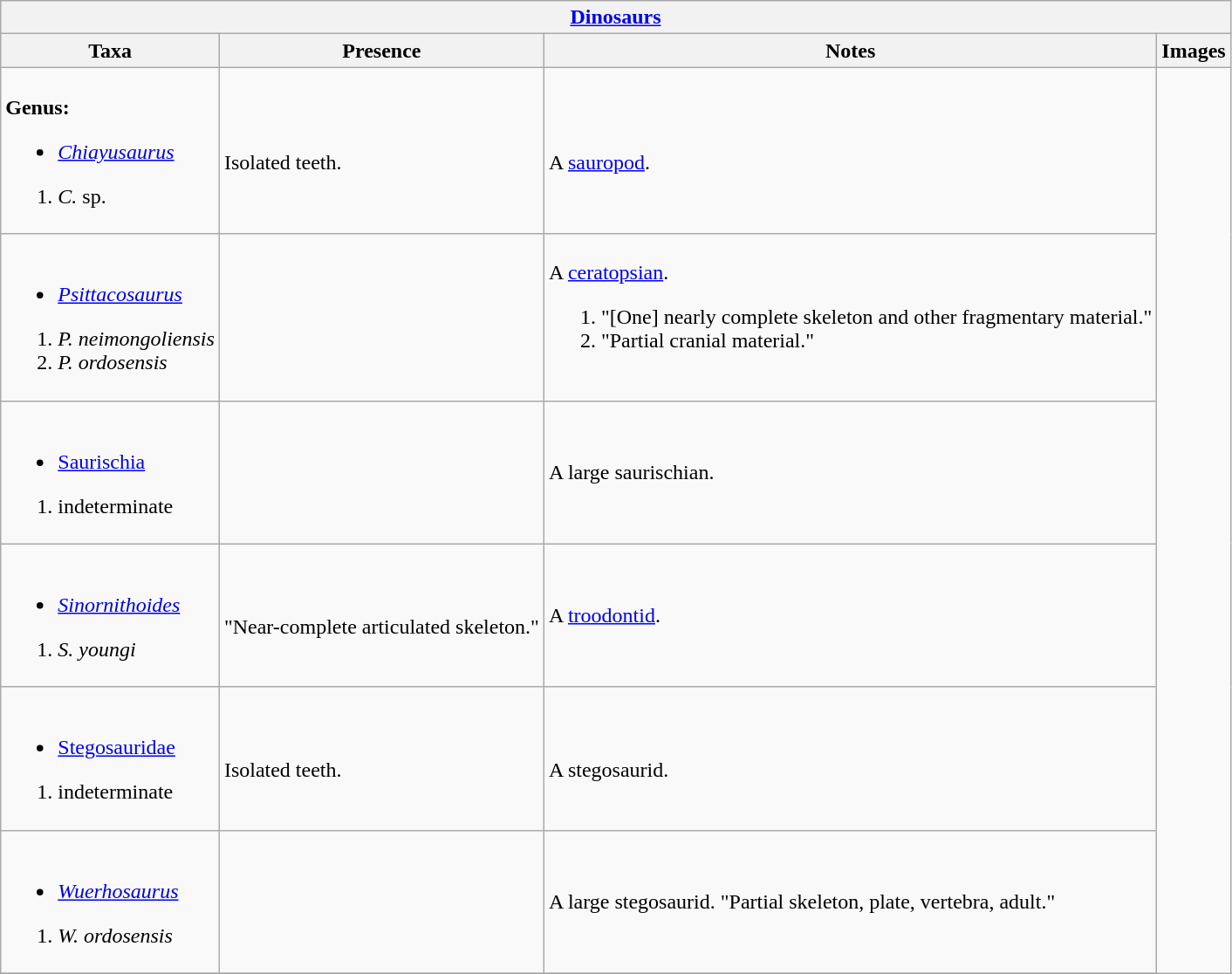<table class="wikitable" align="center">
<tr>
<th colspan="5" align="center"><strong><a href='#'>Dinosaurs</a></strong></th>
</tr>
<tr>
<th>Taxa</th>
<th>Presence</th>
<th>Notes</th>
<th>Images</th>
</tr>
<tr>
<td><br><strong>Genus:</strong><ul><li><em><a href='#'>Chiayusaurus</a></em></li></ul><ol><li><em>C.</em> sp.</li></ol></td>
<td><br>Isolated teeth.</td>
<td><br>A <a href='#'>sauropod</a>.</td>
<td rowspan="99"><br>
</td>
</tr>
<tr>
<td><br><ul><li><em><a href='#'>Psittacosaurus</a></em></li></ul><ol><li><em>P. neimongoliensis</em></li><li><em>P. ordosensis</em></li></ol></td>
<td></td>
<td>A <a href='#'>ceratopsian</a>.<br><ol><li>"[One] nearly complete skeleton and other fragmentary material."</li><li>"Partial cranial material."</li></ol></td>
</tr>
<tr>
<td><br><ul><li><a href='#'>Saurischia</a></li></ul><ol><li>indeterminate</li></ol></td>
<td></td>
<td>A large saurischian.</td>
</tr>
<tr>
<td><br><ul><li><em><a href='#'>Sinornithoides</a></em></li></ul><ol><li><em>S. youngi</em></li></ol></td>
<td><br>"Near-complete articulated skeleton."</td>
<td>A <a href='#'>troodontid</a>.</td>
</tr>
<tr>
<td><br><ul><li><a href='#'>Stegosauridae</a></li></ul><ol><li>indeterminate</li></ol></td>
<td><br>Isolated teeth.</td>
<td><br>A stegosaurid.</td>
</tr>
<tr>
<td><br><ul><li><em><a href='#'>Wuerhosaurus</a></em></li></ul><ol><li><em>W. ordosensis</em></li></ol></td>
<td></td>
<td>A large stegosaurid. "Partial skeleton, plate, vertebra, adult."</td>
</tr>
<tr>
</tr>
</table>
